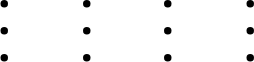<table>
<tr>
<td valign="top" width=20%><br><ul><li></li><li></li><li></li></ul></td>
<td valign="top" width=20%><br><ul><li></li><li></li><li></li></ul></td>
<td valign="top" width=20%><br><ul><li></li><li></li><li></li></ul></td>
<td valign="top" width=20%><br><ul><li></li><li></li><li></li></ul></td>
</tr>
</table>
